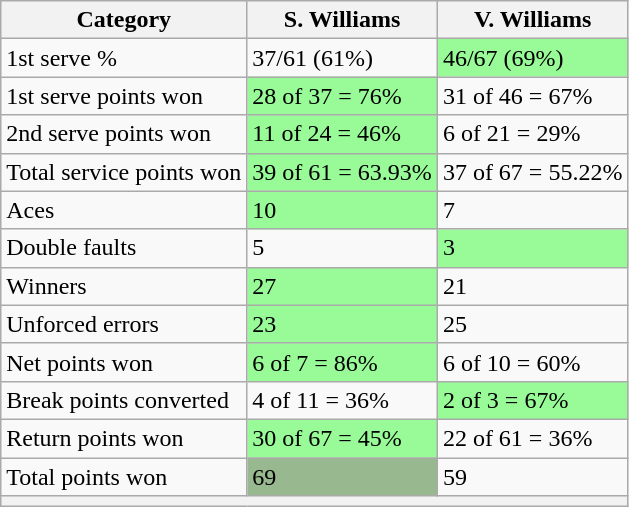<table class="wikitable">
<tr>
<th>Category</th>
<th> S. Williams</th>
<th> V. Williams</th>
</tr>
<tr>
<td>1st serve %</td>
<td>37/61 (61%)</td>
<td bgcolor=98FB98>46/67 (69%)</td>
</tr>
<tr>
<td>1st serve points won</td>
<td bgcolor=98FB98>28 of 37 = 76%</td>
<td>31 of 46 = 67%</td>
</tr>
<tr>
<td>2nd serve points won</td>
<td bgcolor=98FB98>11 of 24 = 46%</td>
<td>6 of 21 = 29%</td>
</tr>
<tr>
<td>Total service points won</td>
<td bgcolor=98FB98>39 of 61 = 63.93%</td>
<td>37 of 67 = 55.22%</td>
</tr>
<tr>
<td>Aces</td>
<td bgcolor=98FB98>10</td>
<td>7</td>
</tr>
<tr>
<td>Double faults</td>
<td>5</td>
<td bgcolor=98FB98>3</td>
</tr>
<tr>
<td>Winners</td>
<td bgcolor=98FB98>27</td>
<td>21</td>
</tr>
<tr>
<td>Unforced errors</td>
<td bgcolor=98FB98>23</td>
<td>25</td>
</tr>
<tr>
<td>Net points won</td>
<td bgcolor=98FB98>6 of 7 = 86%</td>
<td>6 of 10 = 60%</td>
</tr>
<tr>
<td>Break points converted</td>
<td>4 of 11 = 36%</td>
<td bgcolor=98FB98>2 of 3 = 67%</td>
</tr>
<tr>
<td>Return points won</td>
<td bgcolor=98FB98>30 of 67 = 45%</td>
<td>22 of 61 = 36%</td>
</tr>
<tr>
<td>Total points won</td>
<td bgcolor=98FB989>69</td>
<td>59</td>
</tr>
<tr>
<th colspan=3></th>
</tr>
</table>
